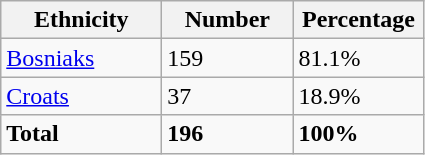<table class="wikitable">
<tr>
<th width="100px">Ethnicity</th>
<th width="80px">Number</th>
<th width="80px">Percentage</th>
</tr>
<tr>
<td><a href='#'>Bosniaks</a></td>
<td>159</td>
<td>81.1%</td>
</tr>
<tr>
<td><a href='#'>Croats</a></td>
<td>37</td>
<td>18.9%</td>
</tr>
<tr>
<td><strong>Total</strong></td>
<td><strong>196</strong></td>
<td><strong>100%</strong></td>
</tr>
</table>
